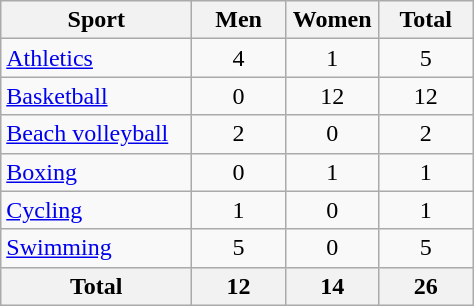<table class="wikitable sortable" style="text-align:center;">
<tr>
<th width=120>Sport</th>
<th width=55>Men</th>
<th width=55>Women</th>
<th width=55>Total</th>
</tr>
<tr>
<td align=left><a href='#'>Athletics</a></td>
<td>4</td>
<td>1</td>
<td>5</td>
</tr>
<tr>
<td align=left><a href='#'>Basketball</a></td>
<td>0</td>
<td>12</td>
<td>12</td>
</tr>
<tr>
<td align=left><a href='#'>Beach volleyball</a></td>
<td>2</td>
<td>0</td>
<td>2</td>
</tr>
<tr>
<td align=left><a href='#'>Boxing</a></td>
<td>0</td>
<td>1</td>
<td>1</td>
</tr>
<tr>
<td align=left><a href='#'>Cycling</a></td>
<td>1</td>
<td>0</td>
<td>1</td>
</tr>
<tr>
<td align=left><a href='#'>Swimming</a></td>
<td>5</td>
<td>0</td>
<td>5</td>
</tr>
<tr>
<th>Total</th>
<th>12</th>
<th>14</th>
<th>26</th>
</tr>
</table>
